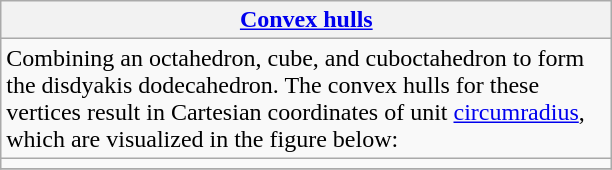<table class="wikitable collapsible collapsed" style="text-align: left;">
<tr>
<th colspan="1" width=400><a href='#'>Convex hulls</a></th>
</tr>
<tr>
<td>Combining an octahedron, cube, and cuboctahedron to form the disdyakis dodecahedron. The convex hulls for these vertices result in Cartesian coordinates of unit <a href='#'>circumradius</a>, which are visualized in the figure below:</td>
</tr>
<tr>
<td rowspan="1"></td>
</tr>
<tr>
</tr>
</table>
